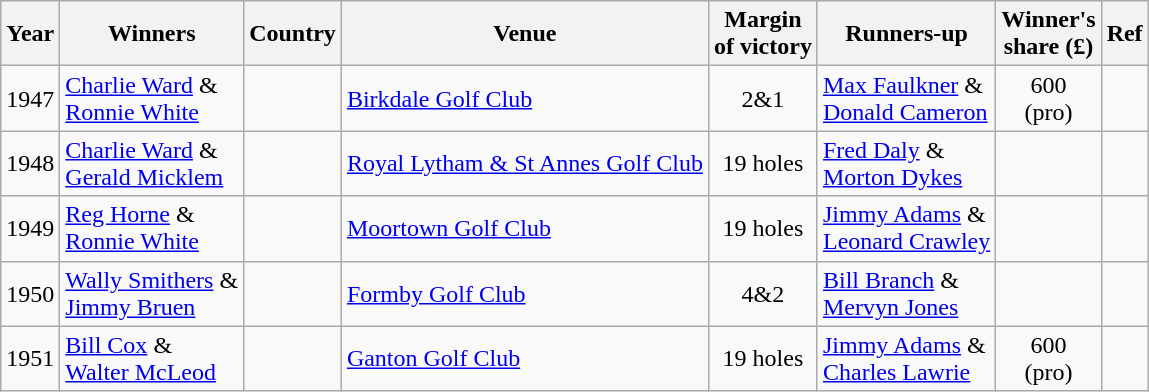<table class="wikitable">
<tr>
<th>Year</th>
<th>Winners</th>
<th>Country</th>
<th>Venue</th>
<th>Margin<br>of victory</th>
<th>Runners-up</th>
<th>Winner's<br>share (£)</th>
<th>Ref</th>
</tr>
<tr>
<td>1947</td>
<td><a href='#'>Charlie Ward</a> &<br><a href='#'>Ronnie White</a></td>
<td><br></td>
<td><a href='#'>Birkdale Golf Club</a></td>
<td align=center>2&1</td>
<td> <a href='#'>Max Faulkner</a> &<br> <a href='#'>Donald Cameron</a></td>
<td align=center>600<br>(pro)</td>
<td></td>
</tr>
<tr>
<td>1948</td>
<td><a href='#'>Charlie Ward</a> &<br><a href='#'>Gerald Micklem</a></td>
<td><br></td>
<td><a href='#'>Royal Lytham & St Annes Golf Club</a></td>
<td align=center>19 holes</td>
<td> <a href='#'>Fred Daly</a> &<br> <a href='#'>Morton Dykes</a></td>
<td align=center></td>
<td></td>
</tr>
<tr>
<td>1949</td>
<td><a href='#'>Reg Horne</a> &<br><a href='#'>Ronnie White</a></td>
<td><br></td>
<td><a href='#'>Moortown Golf Club</a></td>
<td align=center>19 holes</td>
<td> <a href='#'>Jimmy Adams</a> &<br> <a href='#'>Leonard Crawley</a></td>
<td align=center></td>
<td></td>
</tr>
<tr>
<td>1950</td>
<td><a href='#'>Wally Smithers</a> &<br><a href='#'>Jimmy Bruen</a></td>
<td><br></td>
<td><a href='#'>Formby Golf Club</a></td>
<td align=center>4&2</td>
<td> <a href='#'>Bill Branch</a> &<br> <a href='#'>Mervyn Jones</a></td>
<td align=center></td>
<td></td>
</tr>
<tr>
<td>1951</td>
<td><a href='#'>Bill Cox</a> &<br><a href='#'>Walter McLeod</a></td>
<td><br></td>
<td><a href='#'>Ganton Golf Club</a></td>
<td align=center>19 holes</td>
<td> <a href='#'>Jimmy Adams</a> &<br> <a href='#'>Charles Lawrie</a></td>
<td align=center>600<br>(pro)</td>
<td></td>
</tr>
</table>
